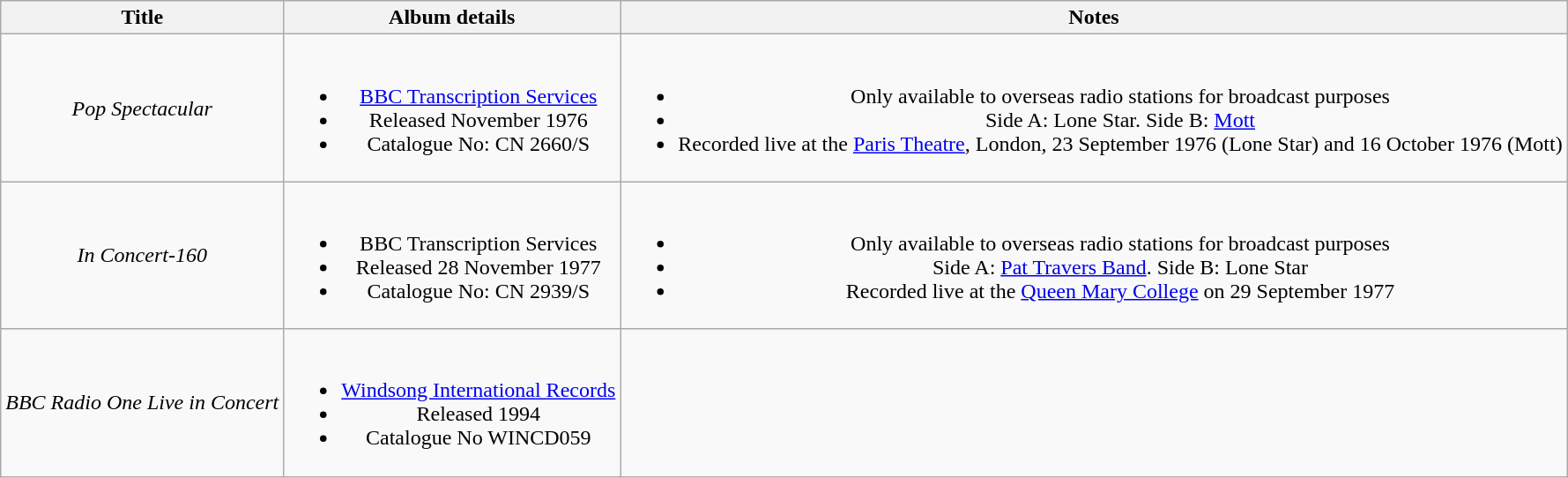<table class="wikitable plainrowheaders" style="text-align:center;" border="1">
<tr>
<th>Title</th>
<th>Album details</th>
<th>Notes</th>
</tr>
<tr>
<td><em>Pop Spectacular</em></td>
<td><br><ul><li><a href='#'>BBC Transcription Services</a></li><li>Released November 1976</li><li>Catalogue No: CN 2660/S</li></ul></td>
<td><br><ul><li>Only available to overseas radio stations for broadcast purposes</li><li>Side A: Lone Star. Side B: <a href='#'>Mott</a></li><li>Recorded live at the <a href='#'>Paris Theatre</a>, London, 23 September 1976 (Lone Star) and 16 October 1976 (Mott)</li></ul></td>
</tr>
<tr>
<td><em>In Concert-160</em></td>
<td><br><ul><li>BBC Transcription Services</li><li>Released 28 November 1977</li><li>Catalogue No: CN 2939/S</li></ul></td>
<td><br><ul><li>Only available to overseas radio stations for broadcast purposes</li><li>Side A: <a href='#'>Pat Travers Band</a>. Side B: Lone Star</li><li>Recorded live at the <a href='#'>Queen Mary College</a> on 29 September 1977</li></ul></td>
</tr>
<tr>
<td><em>BBC Radio One Live in Concert </em></td>
<td><br><ul><li><a href='#'>Windsong International Records</a></li><li>Released 1994</li><li>Catalogue No WINCD059</li></ul></td>
<td></td>
</tr>
</table>
